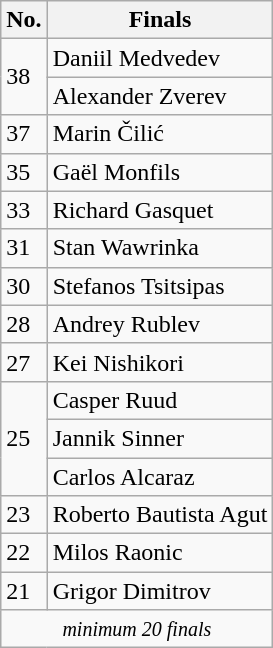<table class="wikitable" style="display: inline-table;">
<tr>
<th width=20>No.</th>
<th>Finals</th>
</tr>
<tr>
<td rowspan="2">38</td>
<td> Daniil Medvedev</td>
</tr>
<tr>
<td> Alexander Zverev</td>
</tr>
<tr>
<td>37</td>
<td> Marin Čilić</td>
</tr>
<tr>
<td>35</td>
<td> Gaël Monfils</td>
</tr>
<tr>
<td>33</td>
<td> Richard Gasquet</td>
</tr>
<tr>
<td>31</td>
<td> Stan Wawrinka</td>
</tr>
<tr>
<td>30</td>
<td> Stefanos Tsitsipas</td>
</tr>
<tr>
<td>28</td>
<td> Andrey Rublev</td>
</tr>
<tr>
<td>27</td>
<td> Kei Nishikori</td>
</tr>
<tr>
<td rowspan="3">25</td>
<td> Casper Ruud</td>
</tr>
<tr>
<td> Jannik Sinner</td>
</tr>
<tr>
<td> Carlos Alcaraz</td>
</tr>
<tr>
<td>23</td>
<td> Roberto Bautista Agut</td>
</tr>
<tr>
<td>22</td>
<td> Milos Raonic</td>
</tr>
<tr>
<td>21</td>
<td> Grigor Dimitrov</td>
</tr>
<tr>
<td colspan="2" style="text-align: center;"><small><em>minimum 20 finals</em></small></td>
</tr>
</table>
